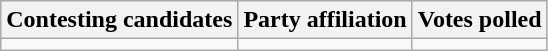<table class="wikitable sortable">
<tr>
<th>Contesting candidates</th>
<th>Party affiliation</th>
<th>Votes polled</th>
</tr>
<tr>
<td></td>
<td></td>
<td></td>
</tr>
</table>
